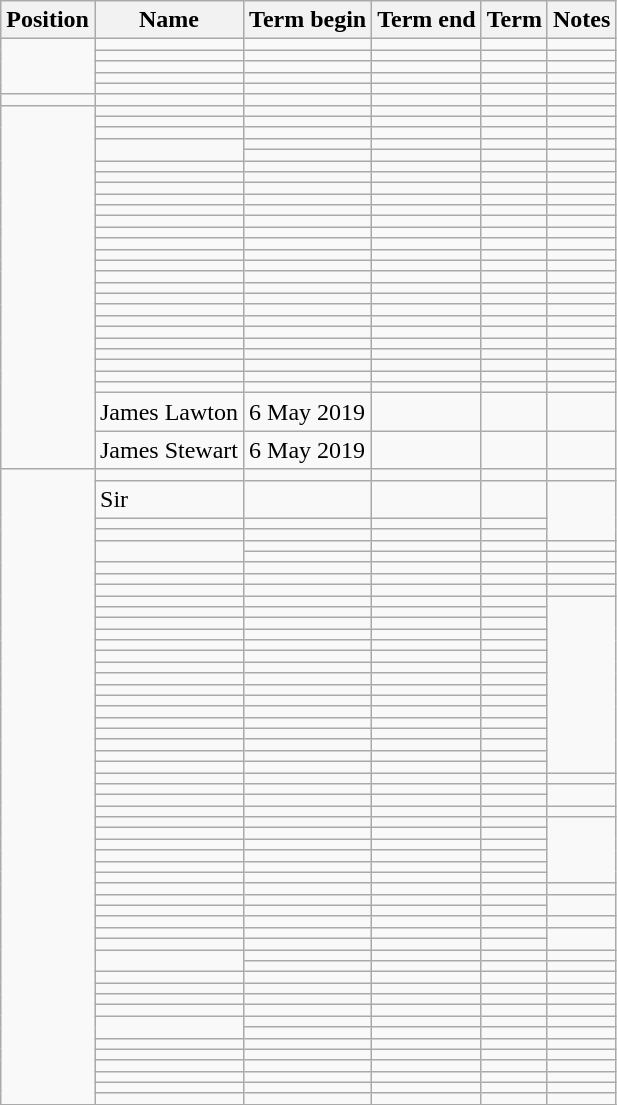<table class="wikitable sortable" border="1">
<tr>
<th>Position</th>
<th>Name</th>
<th>Term begin</th>
<th>Term end</th>
<th>Term</th>
<th>Notes</th>
</tr>
<tr>
<td rowspan="5"></td>
<td> </td>
<td align="center"></td>
<td align="center"></td>
<td align="right"></td>
<td></td>
</tr>
<tr valign="top">
<td> </td>
<td align="center"></td>
<td align="center"></td>
<td align="right"></td>
<td></td>
</tr>
<tr>
<td> </td>
<td align="center"></td>
<td align="center"></td>
<td align="right"></td>
<td></td>
</tr>
<tr>
<td> </td>
<td align="center"></td>
<td align="center"></td>
<td align="right"></td>
<td></td>
</tr>
<tr>
<td> </td>
<td align="center"></td>
<td align="center"></td>
<td align="right"></td>
<td></td>
</tr>
<tr>
<td></td>
<td></td>
<td align="center"></td>
<td align="center"></td>
<td align="right"></td>
<td></td>
</tr>
<tr valign="top">
<td rowspan="28"> </td>
<td></td>
<td align="center"></td>
<td align="center"></td>
<td align="right"></td>
<td></td>
</tr>
<tr>
<td></td>
<td align="center"></td>
<td align="center"></td>
<td align="right"></td>
<td></td>
</tr>
<tr>
<td> </td>
<td align="center"></td>
<td align="center"></td>
<td align="right"></td>
<td></td>
</tr>
<tr>
<td rowspan="2"> </td>
<td align="center"></td>
<td align="center"></td>
<td align="right"></td>
<td></td>
</tr>
<tr>
<td align="center"></td>
<td align="center"></td>
<td align="right"></td>
<td></td>
</tr>
<tr>
<td></td>
<td align="center"></td>
<td align="center"></td>
<td align="right"></td>
<td></td>
</tr>
<tr>
<td></td>
<td align="center"></td>
<td align="center"></td>
<td align="right"></td>
<td></td>
</tr>
<tr>
<td></td>
<td align="center"></td>
<td align="center"></td>
<td align="right"></td>
<td></td>
</tr>
<tr>
<td> </td>
<td align="center"></td>
<td align="center"></td>
<td align="right"></td>
<td></td>
</tr>
<tr>
<td> </td>
<td align="center"></td>
<td align="center"></td>
<td align="right"></td>
<td></td>
</tr>
<tr>
<td></td>
<td align="center"></td>
<td align="center"></td>
<td align="right"></td>
<td></td>
</tr>
<tr>
<td></td>
<td align="center"></td>
<td align="center"></td>
<td align="right"></td>
<td></td>
</tr>
<tr>
<td></td>
<td align="center"></td>
<td align="center"></td>
<td align="right"></td>
<td></td>
</tr>
<tr>
<td> </td>
<td align="center"></td>
<td align="center"></td>
<td align="right"></td>
<td></td>
</tr>
<tr>
<td></td>
<td align="center"></td>
<td align="center"></td>
<td align="right"></td>
<td></td>
</tr>
<tr>
<td></td>
<td align="center"></td>
<td align="center"></td>
<td align="right"></td>
<td></td>
</tr>
<tr>
<td></td>
<td align="center"></td>
<td align="center"></td>
<td align="right"></td>
<td></td>
</tr>
<tr>
<td></td>
<td align="center"></td>
<td align="center"></td>
<td align="right"></td>
<td></td>
</tr>
<tr>
<td></td>
<td align="center"></td>
<td align="center"></td>
<td align="right"></td>
<td></td>
</tr>
<tr>
<td> </td>
<td align="center"></td>
<td align="center"></td>
<td align="right"></td>
<td></td>
</tr>
<tr>
<td></td>
<td align="center"></td>
<td align="center"></td>
<td align="right"></td>
<td></td>
</tr>
<tr>
<td></td>
<td></td>
<td></td>
<td></td>
<td></td>
</tr>
<tr>
<td></td>
<td></td>
<td></td>
<td></td>
<td></td>
</tr>
<tr>
<td></td>
<td></td>
<td></td>
<td></td>
<td></td>
</tr>
<tr>
<td></td>
<td></td>
<td></td>
<td></td>
<td></td>
</tr>
<tr>
<td></td>
<td></td>
<td></td>
<td></td>
<td></td>
</tr>
<tr>
<td>James Lawton</td>
<td>6 May 2019</td>
<td></td>
<td></td>
<td></td>
</tr>
<tr>
<td>James Stewart</td>
<td>6 May 2019</td>
<td></td>
<td></td>
<td></td>
</tr>
<tr valign="top">
<td rowspan="55"></td>
<td></td>
<td align="center"></td>
<td align="center"></td>
<td align="right"></td>
<td></td>
</tr>
<tr>
<td>Sir </td>
<td align="center"></td>
<td align="center"></td>
<td align="right"></td>
</tr>
<tr>
<td></td>
<td align="center"></td>
<td align="center"></td>
<td align="right"></td>
</tr>
<tr>
<td></td>
<td align="center"></td>
<td align="center"></td>
<td align="right"></td>
</tr>
<tr>
<td rowspan="2"> </td>
<td align="center"></td>
<td align="center"></td>
<td align="right"></td>
<td></td>
</tr>
<tr>
<td align="center"></td>
<td align="center"></td>
<td align="right"></td>
</tr>
<tr>
<td></td>
<td align="center"></td>
<td align="center"></td>
<td align="right"></td>
<td></td>
</tr>
<tr>
<td></td>
<td align="center"></td>
<td align="center"></td>
<td align="right"></td>
</tr>
<tr>
<td></td>
<td align="center"></td>
<td align="center"></td>
<td align="right"></td>
<td></td>
</tr>
<tr>
<td></td>
<td align="center"></td>
<td align="center"></td>
<td align="right"></td>
</tr>
<tr>
<td></td>
<td align="center"></td>
<td align="center"></td>
<td align="right"></td>
</tr>
<tr>
<td></td>
<td align="center"></td>
<td align="center"></td>
<td align="right"></td>
</tr>
<tr>
<td></td>
<td align="center"></td>
<td align="center"></td>
<td align="right"></td>
</tr>
<tr>
<td></td>
<td align="center"></td>
<td align="center"></td>
<td align="right"></td>
</tr>
<tr>
<td></td>
<td align="center"></td>
<td align="center"></td>
<td align="right"></td>
</tr>
<tr>
<td></td>
<td align="center"></td>
<td align="center"></td>
<td align="right"></td>
</tr>
<tr>
<td></td>
<td align="center"></td>
<td align="center"></td>
<td align="right"></td>
</tr>
<tr>
<td></td>
<td align="center"></td>
<td align="center"></td>
<td align="right"></td>
</tr>
<tr>
<td></td>
<td align="center"></td>
<td align="center"></td>
<td align="right"></td>
</tr>
<tr valign="top">
<td></td>
<td align="center"></td>
<td align="center"></td>
<td align="right"></td>
</tr>
<tr>
<td></td>
<td align="center"></td>
<td align="center"></td>
<td align="right"></td>
</tr>
<tr>
<td></td>
<td align="center"></td>
<td align="center"></td>
<td align="right"></td>
</tr>
<tr>
<td></td>
<td align="center"></td>
<td align="center"></td>
<td align="right"></td>
</tr>
<tr>
<td></td>
<td align="center"></td>
<td align="center"></td>
<td align="right"></td>
</tr>
<tr>
<td> </td>
<td align="center"></td>
<td align="center"></td>
<td align="right"></td>
</tr>
<tr>
<td></td>
<td align="center"></td>
<td align="center"></td>
<td align="right"></td>
<td></td>
</tr>
<tr>
<td></td>
<td align="center"></td>
<td align="center"></td>
<td align="right"></td>
</tr>
<tr>
<td></td>
<td align="center"></td>
<td align="center"></td>
<td align="right"></td>
</tr>
<tr>
<td> </td>
<td align="center"></td>
<td align="center"></td>
<td align="right"></td>
<td></td>
</tr>
<tr>
<td></td>
<td align="center"></td>
<td align="center"></td>
<td align="right"></td>
</tr>
<tr>
<td></td>
<td align="center"></td>
<td align="center"></td>
<td align="right"></td>
</tr>
<tr>
<td> </td>
<td align="center"></td>
<td align="center"></td>
<td align="right"></td>
</tr>
<tr>
<td></td>
<td align="center"></td>
<td align="center"></td>
<td align="right"></td>
</tr>
<tr>
<td></td>
<td align="center"></td>
<td align="center"></td>
<td align="right"></td>
</tr>
<tr>
<td></td>
<td align="center"></td>
<td align="center"></td>
<td align="right"></td>
</tr>
<tr>
<td></td>
<td align="center"></td>
<td align="center"></td>
<td align="right"></td>
<td></td>
</tr>
<tr>
<td> </td>
<td align="center"></td>
<td align="center"></td>
<td align="right"></td>
</tr>
<tr>
<td></td>
<td align="center"></td>
<td align="center"></td>
<td align="right"></td>
</tr>
<tr>
<td></td>
<td align="center"></td>
<td align="center"></td>
<td align="right"></td>
<td></td>
</tr>
<tr>
<td></td>
<td align="center"></td>
<td align="center"></td>
<td align="right"></td>
</tr>
<tr>
<td> </td>
<td align="center"></td>
<td align="center"></td>
<td align="right"></td>
</tr>
<tr>
<td rowspan="2"></td>
<td align="center"></td>
<td align="center"></td>
<td align="right"></td>
<td></td>
</tr>
<tr>
<td align="center"></td>
<td align="center"></td>
<td align="right"></td>
<td></td>
</tr>
<tr>
<td></td>
<td align="center"></td>
<td align="center"></td>
<td align="right"></td>
<td></td>
</tr>
<tr>
<td></td>
<td align="center"></td>
<td align="center"></td>
<td align="right"></td>
<td></td>
</tr>
<tr>
<td></td>
<td align="center"></td>
<td align="center"></td>
<td align="right"></td>
<td></td>
</tr>
<tr>
<td> </td>
<td align="center"></td>
<td align="center"></td>
<td align="right"></td>
<td></td>
</tr>
<tr>
<td rowspan="2"></td>
<td align="center"></td>
<td align="center"></td>
<td align="right"></td>
<td></td>
</tr>
<tr>
<td align="center"></td>
<td align="center"></td>
<td align="right"></td>
<td></td>
</tr>
<tr>
<td></td>
<td align="center"></td>
<td align="center"></td>
<td align="right"></td>
<td></td>
</tr>
<tr>
<td></td>
<td align="center"></td>
<td align="center"></td>
<td align="right"></td>
<td></td>
</tr>
<tr>
<td></td>
<td align="center"></td>
<td align="center"></td>
<td align="right"></td>
<td></td>
</tr>
<tr>
<td> </td>
<td align="center"></td>
<td align="center"></td>
<td align="right"></td>
<td></td>
</tr>
<tr>
<td></td>
<td align="center"></td>
<td align="center"></td>
<td align="right"></td>
<td></td>
</tr>
<tr>
<td></td>
<td align="center"></td>
<td align="center"></td>
<td align="right"></td>
<td></td>
</tr>
<tr>
</tr>
</table>
